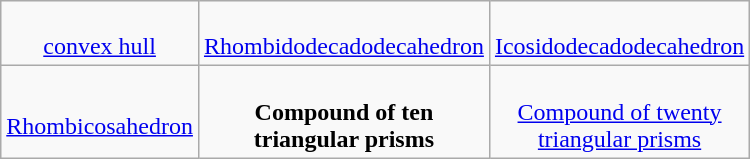<table class="wikitable" width="400" style="vertical-align:top;text-align:center">
<tr>
<td><br><a href='#'>convex hull</a></td>
<td><br><a href='#'>Rhombidodecadodecahedron</a></td>
<td><br><a href='#'>Icosidodecadodecahedron</a></td>
</tr>
<tr>
<td><br><a href='#'>Rhombicosahedron</a></td>
<td><br><strong>Compound of ten triangular prisms</strong></td>
<td><br><a href='#'>Compound of twenty triangular prisms</a></td>
</tr>
</table>
